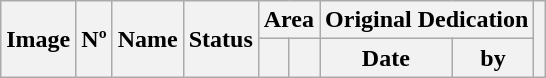<table class="wikitable sortable">
<tr>
<th rowspan=2>Image</th>
<th rowspan=2>Nº</th>
<th rowspan=2>Name</th>
<th rowspan=2>Status</th>
<th colspan=2>Area</th>
<th colspan=2>Original Dedication</th>
<th rowspan=2></th>
</tr>
<tr>
<th></th>
<th></th>
<th data-sort-type=date>Date</th>
<th>by<br>





</th>
</tr>
</table>
